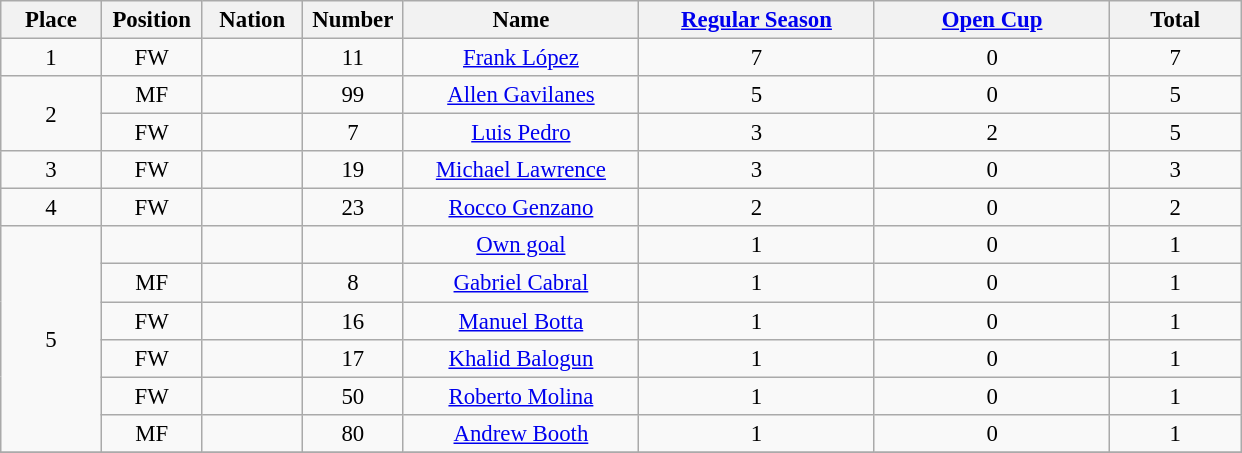<table class="wikitable" style="font-size: 95%; text-align: center;">
<tr>
<th width=60>Place</th>
<th width=60>Position</th>
<th width=60>Nation</th>
<th width=60>Number</th>
<th width=150>Name</th>
<th width=150><a href='#'>Regular Season</a></th>
<th width=150><a href='#'>Open Cup</a></th>
<th width=80><strong>Total</strong></th>
</tr>
<tr>
<td rowspan="1">1</td>
<td>FW</td>
<td></td>
<td>11</td>
<td><a href='#'>Frank López</a></td>
<td>7</td>
<td>0</td>
<td>7</td>
</tr>
<tr>
<td rowspan="2">2</td>
<td>MF</td>
<td></td>
<td>99</td>
<td><a href='#'>Allen Gavilanes</a></td>
<td>5</td>
<td>0</td>
<td>5</td>
</tr>
<tr>
<td>FW</td>
<td></td>
<td>7</td>
<td><a href='#'>Luis Pedro</a></td>
<td>3</td>
<td>2</td>
<td>5</td>
</tr>
<tr>
<td rowspan="1">3</td>
<td>FW</td>
<td></td>
<td>19</td>
<td><a href='#'>Michael Lawrence</a></td>
<td>3</td>
<td>0</td>
<td>3</td>
</tr>
<tr>
<td rowspan="1">4</td>
<td>FW</td>
<td></td>
<td>23</td>
<td><a href='#'>Rocco Genzano</a></td>
<td>2</td>
<td>0</td>
<td>2</td>
</tr>
<tr>
<td rowspan="6">5</td>
<td></td>
<td></td>
<td></td>
<td><a href='#'>Own goal</a></td>
<td>1</td>
<td>0</td>
<td>1</td>
</tr>
<tr>
<td>MF</td>
<td></td>
<td>8</td>
<td><a href='#'>Gabriel Cabral</a></td>
<td>1</td>
<td>0</td>
<td>1</td>
</tr>
<tr>
<td>FW</td>
<td></td>
<td>16</td>
<td><a href='#'>Manuel Botta</a></td>
<td>1</td>
<td>0</td>
<td>1</td>
</tr>
<tr>
<td>FW</td>
<td></td>
<td>17</td>
<td><a href='#'>Khalid Balogun</a></td>
<td>1</td>
<td>0</td>
<td>1</td>
</tr>
<tr>
<td>FW</td>
<td></td>
<td>50</td>
<td><a href='#'>Roberto Molina</a></td>
<td>1</td>
<td>0</td>
<td>1</td>
</tr>
<tr>
<td>MF</td>
<td></td>
<td>80</td>
<td><a href='#'>Andrew Booth</a></td>
<td>1</td>
<td>0</td>
<td>1</td>
</tr>
<tr>
</tr>
</table>
